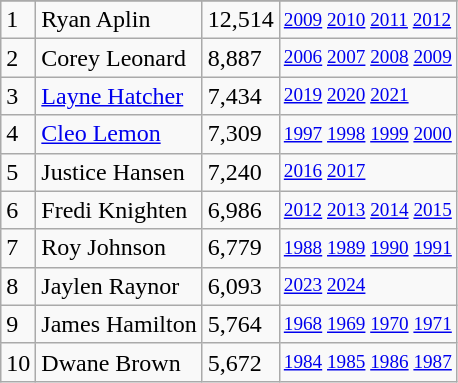<table class="wikitable">
<tr>
</tr>
<tr>
<td>1</td>
<td>Ryan Aplin</td>
<td><abbr>12,514</abbr></td>
<td style="font-size:80%;"><a href='#'>2009</a> <a href='#'>2010</a> <a href='#'>2011</a> <a href='#'>2012</a></td>
</tr>
<tr>
<td>2</td>
<td>Corey Leonard</td>
<td><abbr>8,887</abbr></td>
<td style="font-size:80%;"><a href='#'>2006</a> <a href='#'>2007</a> <a href='#'>2008</a> <a href='#'>2009</a></td>
</tr>
<tr>
<td>3</td>
<td><a href='#'>Layne Hatcher</a></td>
<td><abbr>7,434</abbr></td>
<td style="font-size:80%;"><a href='#'>2019</a> <a href='#'>2020</a> <a href='#'>2021</a></td>
</tr>
<tr>
<td>4</td>
<td><a href='#'>Cleo Lemon</a></td>
<td><abbr>7,309</abbr></td>
<td style="font-size:80%;"><a href='#'>1997</a> <a href='#'>1998</a> <a href='#'>1999</a> <a href='#'>2000</a></td>
</tr>
<tr>
<td>5</td>
<td>Justice Hansen</td>
<td><abbr>7,240</abbr></td>
<td style="font-size:80%;"><a href='#'>2016</a> <a href='#'>2017</a></td>
</tr>
<tr>
<td>6</td>
<td>Fredi Knighten</td>
<td><abbr>6,986</abbr></td>
<td style="font-size:80%;"><a href='#'>2012</a> <a href='#'>2013</a> <a href='#'>2014</a> <a href='#'>2015</a></td>
</tr>
<tr>
<td>7</td>
<td>Roy Johnson</td>
<td><abbr>6,779</abbr></td>
<td style="font-size:80%;"><a href='#'>1988</a> <a href='#'>1989</a> <a href='#'>1990</a> <a href='#'>1991</a></td>
</tr>
<tr>
<td>8</td>
<td>Jaylen Raynor</td>
<td><abbr>6,093</abbr></td>
<td style="font-size:80%;"><a href='#'>2023</a> <a href='#'>2024</a></td>
</tr>
<tr>
<td>9</td>
<td>James Hamilton</td>
<td><abbr>5,764</abbr></td>
<td style="font-size:80%;"><a href='#'>1968</a> <a href='#'>1969</a> <a href='#'>1970</a> <a href='#'>1971</a></td>
</tr>
<tr>
<td>10</td>
<td>Dwane Brown</td>
<td><abbr>5,672</abbr></td>
<td style="font-size:80%;"><a href='#'>1984</a> <a href='#'>1985</a> <a href='#'>1986</a> <a href='#'>1987</a></td>
</tr>
</table>
